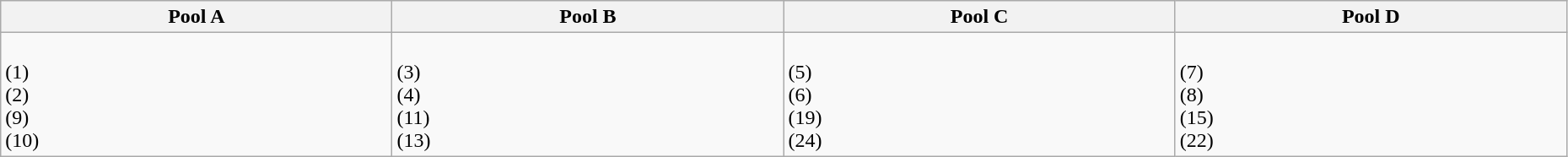<table class="wikitable" width=98%>
<tr>
<th width=25%><strong>Pool A</strong></th>
<th width=25%><strong>Pool B</strong></th>
<th width=25%><strong>Pool C</strong></th>
<th width=25%><strong>Pool D</strong></th>
</tr>
<tr>
<td><br> (1) <br>
 (2) <br>
 (9) <br>
 (10)</td>
<td><br> (3) <br>
 (4) <br>
 (11)<br>
 (13)</td>
<td><br> (5) <br> 
 (6) <br> 
 (19) <br> 
 (24)</td>
<td><br> (7) <br>
 (8) <br>
 (15) <br>
 (22)</td>
</tr>
</table>
